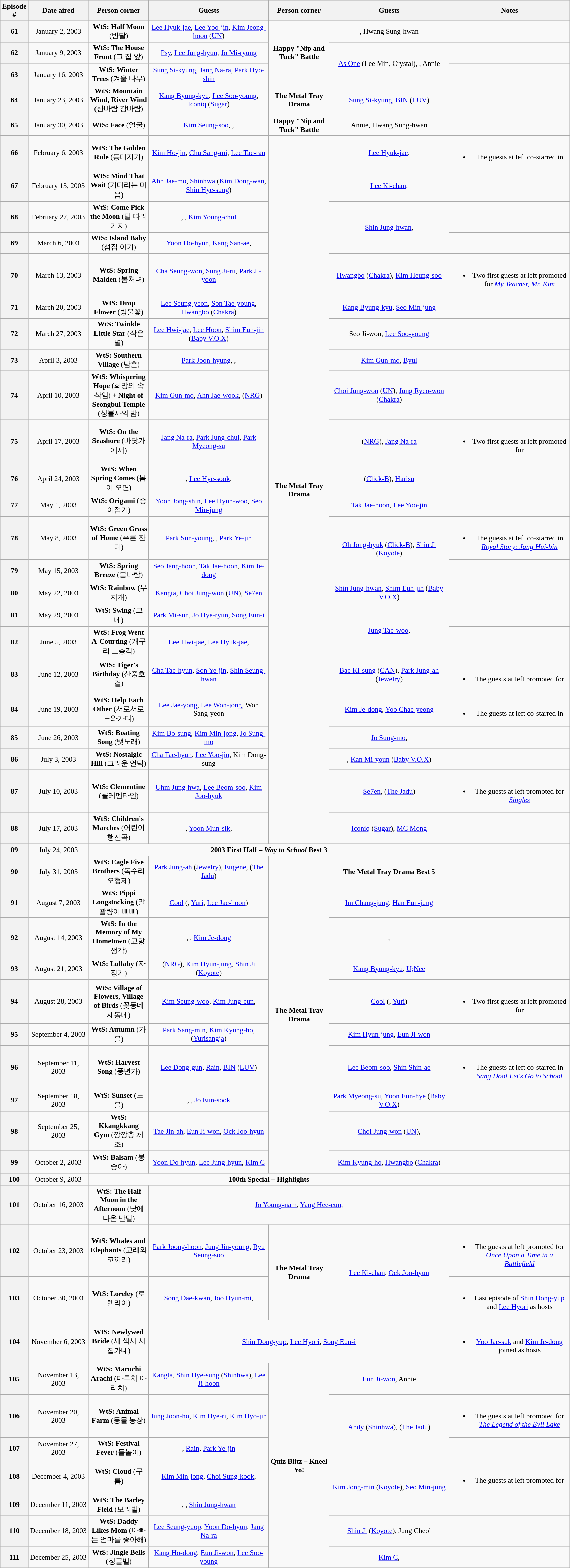<table class="wikitable" style="font-size:90%; text-align:center; width:90%">
<tr>
<th width="1%">Episode #</th>
<th width="10%">Date aired</th>
<th width="10%">Person corner</th>
<th width="20%">Guests</th>
<th width="10%">Person corner</th>
<th width="20%">Guests</th>
<th width="20%">Notes</th>
</tr>
<tr>
<th>61</th>
<td>January 2, 2003</td>
<td><strong>WtS: Half Moon</strong> (반달)</td>
<td><a href='#'>Lee Hyuk-jae</a>, <a href='#'>Lee Yoo-jin</a>, <a href='#'>Kim Jeong-hoon</a> (<a href='#'>UN</a>)</td>
<td rowspan=3><strong>Happy "Nip and Tuck" Battle</strong></td>
<td>, Hwang Sung-hwan</td>
<td></td>
</tr>
<tr>
<th>62</th>
<td>January 9, 2003</td>
<td><strong>WtS: The House Front</strong> (그 집 앞)</td>
<td><a href='#'>Psy</a>, <a href='#'>Lee Jung-hyun</a>, <a href='#'>Jo Mi-ryung</a></td>
<td rowspan=2><a href='#'>As One</a> (Lee Min, Crystal), , Annie</td>
<td></td>
</tr>
<tr>
<th>63</th>
<td>January 16, 2003</td>
<td><strong>WtS: Winter Trees</strong> (겨울 나무)</td>
<td><a href='#'>Sung Si-kyung</a>, <a href='#'>Jang Na-ra</a>, <a href='#'>Park Hyo-shin</a></td>
<td></td>
</tr>
<tr>
<th>64</th>
<td>January 23, 2003</td>
<td><strong>WtS: Mountain Wind, River Wind</strong> (산바람 강바람)</td>
<td><a href='#'>Kang Byung-kyu</a>, <a href='#'>Lee Soo-young</a>, <a href='#'>Iconiq</a> (<a href='#'>Sugar</a>)</td>
<td><strong>The Metal Tray Drama</strong></td>
<td><a href='#'>Sung Si-kyung</a>, <a href='#'>BIN</a> (<a href='#'>LUV</a>)</td>
<td></td>
</tr>
<tr>
<th>65</th>
<td>January 30, 2003</td>
<td><strong>WtS: Face</strong> (얼굴)</td>
<td><a href='#'>Kim Seung-soo</a>, , </td>
<td><strong>Happy "Nip and Tuck" Battle</strong></td>
<td>Annie, Hwang Sung-hwan</td>
<td></td>
</tr>
<tr>
<th>66</th>
<td>February 6, 2003</td>
<td><strong>WtS: The Golden Rule</strong> (등대지기)</td>
<td><a href='#'>Kim Ho-jin</a>, <a href='#'>Chu Sang-mi</a>, <a href='#'>Lee Tae-ran</a></td>
<td rowspan=23><strong>The Metal Tray Drama</strong></td>
<td><a href='#'>Lee Hyuk-jae</a>, </td>
<td><br><ul><li>The guests at left co-starred in <em></em></li></ul></td>
</tr>
<tr>
<th>67</th>
<td>February 13, 2003</td>
<td><strong>WtS: Mind That Wait</strong> (기다리는 마음)</td>
<td><a href='#'>Ahn Jae-mo</a>, <a href='#'>Shinhwa</a> (<a href='#'>Kim Dong-wan</a>, <a href='#'>Shin Hye-sung</a>)</td>
<td><a href='#'>Lee Ki-chan</a>, </td>
<td></td>
</tr>
<tr>
<th>68</th>
<td>February 27, 2003</td>
<td><strong>WtS: Come Pick the Moon</strong> (달 따러 가자)</td>
<td>, , <a href='#'>Kim Young-chul</a></td>
<td rowspan=2><a href='#'>Shin Jung-hwan</a>, </td>
<td></td>
</tr>
<tr>
<th>69</th>
<td>March 6, 2003</td>
<td><strong>WtS: Island Baby</strong> (섬집 아기)</td>
<td><a href='#'>Yoon Do-hyun</a>, <a href='#'>Kang San-ae</a>, </td>
<td></td>
</tr>
<tr>
<th>70</th>
<td>March 13, 2003</td>
<td><strong>WtS: Spring Maiden</strong> (봄처녀)</td>
<td><a href='#'>Cha Seung-won</a>, <a href='#'>Sung Ji-ru</a>, <a href='#'>Park Ji-yoon</a></td>
<td><a href='#'>Hwangbo</a> (<a href='#'>Chakra</a>), <a href='#'>Kim Heung-soo</a></td>
<td><br><ul><li>Two first guests at left promoted for <em><a href='#'>My Teacher, Mr. Kim</a></em></li></ul></td>
</tr>
<tr>
<th>71</th>
<td>March 20, 2003</td>
<td><strong>WtS: Drop Flower</strong> (방울꽃)</td>
<td><a href='#'>Lee Seung-yeon</a>, <a href='#'>Son Tae-young</a>, <a href='#'>Hwangbo</a> (<a href='#'>Chakra</a>)</td>
<td><a href='#'>Kang Byung-kyu</a>, <a href='#'>Seo Min-jung</a></td>
<td></td>
</tr>
<tr>
<th>72</th>
<td>March 27, 2003</td>
<td><strong>WtS: Twinkle Little Star</strong> (작은 별)</td>
<td><a href='#'>Lee Hwi-jae</a>, <a href='#'>Lee Hoon</a>, <a href='#'>Shim Eun-jin</a> (<a href='#'>Baby V.O.X</a>)</td>
<td>Seo Ji-won, <a href='#'>Lee Soo-young</a></td>
<td></td>
</tr>
<tr>
<th>73</th>
<td>April 3, 2003</td>
<td><strong>WtS: Southern Village</strong> (남촌)</td>
<td><a href='#'>Park Joon-hyung</a>, , </td>
<td><a href='#'>Kim Gun-mo</a>, <a href='#'>Byul</a></td>
<td></td>
</tr>
<tr>
<th>74</th>
<td>April 10, 2003</td>
<td><strong>WtS: Whispering Hope</strong> (희망의 속삭임) + <strong>Night of Seongbul Temple</strong> (성불사의 밤)</td>
<td><a href='#'>Kim Gun-mo</a>, <a href='#'>Ahn Jae-wook</a>,  (<a href='#'>NRG</a>)</td>
<td><a href='#'>Choi Jung-won</a> (<a href='#'>UN</a>), <a href='#'>Jung Ryeo-won</a> (<a href='#'>Chakra</a>)</td>
<td></td>
</tr>
<tr>
<th>75</th>
<td>April 17, 2003</td>
<td><strong>WtS: On the Seashore</strong> (바닷가에서)</td>
<td><a href='#'>Jang Na-ra</a>, <a href='#'>Park Jung-chul</a>, <a href='#'>Park Myeong-su</a></td>
<td> (<a href='#'>NRG</a>), <a href='#'>Jang Na-ra</a></td>
<td><br><ul><li>Two first guests at left promoted for <em></em></li></ul></td>
</tr>
<tr>
<th>76</th>
<td>April 24, 2003</td>
<td><strong>WtS: When Spring Comes</strong> (봄이 오면)</td>
<td>, <a href='#'>Lee Hye-sook</a>, </td>
<td> (<a href='#'>Click-B</a>), <a href='#'>Harisu</a></td>
<td></td>
</tr>
<tr>
<th>77</th>
<td>May 1, 2003</td>
<td><strong>WtS: Origami</strong> (종이접기)</td>
<td><a href='#'>Yoon Jong-shin</a>, <a href='#'>Lee Hyun-woo</a>, <a href='#'>Seo Min-jung</a></td>
<td><a href='#'>Tak Jae-hoon</a>, <a href='#'>Lee Yoo-jin</a></td>
<td></td>
</tr>
<tr>
<th>78</th>
<td>May 8, 2003</td>
<td><strong>WtS: Green Grass of Home</strong> (푸른 잔디)</td>
<td><a href='#'>Park Sun-young</a>, , <a href='#'>Park Ye-jin</a></td>
<td rowspan=2><a href='#'>Oh Jong-hyuk</a> (<a href='#'>Click-B</a>), <a href='#'>Shin Ji</a> (<a href='#'>Koyote</a>)</td>
<td><br><ul><li>The guests at left co-starred in <em><a href='#'>Royal Story: Jang Hui-bin</a></em></li></ul></td>
</tr>
<tr>
<th>79</th>
<td>May 15, 2003</td>
<td><strong>WtS: Spring Breeze</strong> (봄바람)</td>
<td><a href='#'>Seo Jang-hoon</a>, <a href='#'>Tak Jae-hoon</a>, <a href='#'>Kim Je-dong</a></td>
<td></td>
</tr>
<tr>
<th>80</th>
<td>May 22, 2003</td>
<td><strong>WtS: Rainbow</strong> (무지개)</td>
<td><a href='#'>Kangta</a>, <a href='#'>Choi Jung-won</a> (<a href='#'>UN</a>), <a href='#'>Se7en</a></td>
<td><a href='#'>Shin Jung-hwan</a>, <a href='#'>Shim Eun-jin</a> (<a href='#'>Baby V.O.X</a>)</td>
<td></td>
</tr>
<tr>
<th>81</th>
<td>May 29, 2003</td>
<td><strong>WtS: Swing</strong> (그네)</td>
<td><a href='#'>Park Mi-sun</a>, <a href='#'>Jo Hye-ryun</a>, <a href='#'>Song Eun-i</a></td>
<td rowspan=2><a href='#'>Jung Tae-woo</a>, </td>
<td></td>
</tr>
<tr>
<th>82</th>
<td>June 5, 2003</td>
<td><strong>WtS: Frog Went A-Courting</strong> (개구리 노총각)</td>
<td><a href='#'>Lee Hwi-jae</a>, <a href='#'>Lee Hyuk-jae</a>, </td>
<td></td>
</tr>
<tr>
<th>83</th>
<td>June 12, 2003</td>
<td><strong>WtS: Tiger's Birthday</strong> (산중호걸)</td>
<td><a href='#'>Cha Tae-hyun</a>, <a href='#'>Son Ye-jin</a>, <a href='#'>Shin Seung-hwan</a></td>
<td><a href='#'>Bae Ki-sung</a> (<a href='#'>CAN</a>), <a href='#'>Park Jung-ah</a> (<a href='#'>Jewelry</a>)</td>
<td><br><ul><li>The guests at left promoted for <em></em></li></ul></td>
</tr>
<tr>
<th>84</th>
<td>June 19, 2003</td>
<td><strong>WtS: Help Each Other</strong> (서로서로 도와가며)</td>
<td><a href='#'>Lee Jae-yong</a>, <a href='#'>Lee Won-jong</a>, Won Sang-yeon</td>
<td><a href='#'>Kim Je-dong</a>, <a href='#'>Yoo Chae-yeong</a></td>
<td><br><ul><li>The guests at left co-starred in <em></em></li></ul></td>
</tr>
<tr>
<th>85</th>
<td>June 26, 2003</td>
<td><strong>WtS: Boating Song</strong> (뱃노래)</td>
<td><a href='#'>Kim Bo-sung</a>, <a href='#'>Kim Min-jong</a>, <a href='#'>Jo Sung-mo</a></td>
<td><a href='#'>Jo Sung-mo</a>, </td>
<td></td>
</tr>
<tr>
<th>86</th>
<td>July 3, 2003</td>
<td><strong>WtS: Nostalgic Hill</strong> (그리운 언덕)</td>
<td><a href='#'>Cha Tae-hyun</a>, <a href='#'>Lee Yoo-jin</a>, Kim Dong-sung</td>
<td>, <a href='#'>Kan Mi-youn</a> (<a href='#'>Baby V.O.X</a>)</td>
<td></td>
</tr>
<tr>
<th>87</th>
<td>July 10, 2003</td>
<td><strong>WtS: Clementine</strong> (클레멘타인)</td>
<td><a href='#'>Uhm Jung-hwa</a>, <a href='#'>Lee Beom-soo</a>, <a href='#'>Kim Joo-hyuk</a></td>
<td><a href='#'>Se7en</a>,  (<a href='#'>The Jadu</a>)</td>
<td><br><ul><li>The guests at left promoted for <em><a href='#'>Singles</a></em></li></ul></td>
</tr>
<tr>
<th>88</th>
<td>July 17, 2003</td>
<td><strong>WtS: Children's Marches</strong> (어린이 행진곡)</td>
<td>, <a href='#'>Yoon Mun-sik</a>, </td>
<td><a href='#'>Iconiq</a> (<a href='#'>Sugar</a>), <a href='#'>MC Mong</a></td>
<td></td>
</tr>
<tr>
<th>89</th>
<td>July 24, 2003</td>
<td colspan=4><strong>2003 First Half – <em>Way to School</em> Best 3</strong></td>
<td></td>
</tr>
<tr>
<th>90</th>
<td>July 31, 2003</td>
<td><strong>WtS: Eagle Five Brothers</strong> (독수리 오형제)</td>
<td><a href='#'>Park Jung-ah</a> (<a href='#'>Jewelry</a>), <a href='#'>Eugene</a>,  (<a href='#'>The Jadu</a>)</td>
<td rowspan="10"><strong>The Metal Tray Drama</strong></td>
<td><strong>The Metal Tray Drama Best 5</strong></td>
<td></td>
</tr>
<tr>
<th>91</th>
<td>August 7, 2003</td>
<td><strong>WtS: Pippi Longstocking</strong> (말괄량이 삐삐)</td>
<td><a href='#'>Cool</a> (, <a href='#'>Yuri</a>, <a href='#'>Lee Jae-hoon</a>)</td>
<td><a href='#'>Im Chang-jung</a>, <a href='#'>Han Eun-jung</a></td>
<td></td>
</tr>
<tr>
<th>92</th>
<td>August 14, 2003</td>
<td><strong>WtS: In the Memory of My Hometown</strong>  (고향 생각)</td>
<td>, , <a href='#'>Kim Je-dong</a></td>
<td>, </td>
<td></td>
</tr>
<tr>
<th>93</th>
<td>August 21, 2003</td>
<td><strong>WtS: Lullaby</strong> (자장가)</td>
<td> (<a href='#'>NRG</a>), <a href='#'>Kim Hyun-jung</a>, <a href='#'>Shin Ji</a> (<a href='#'>Koyote</a>)</td>
<td><a href='#'>Kang Byung-kyu</a>, <a href='#'>U;Nee</a></td>
<td></td>
</tr>
<tr>
<th>94</th>
<td>August 28, 2003</td>
<td><strong>WtS: Village of Flowers, Village of Birds</strong> (꽃동네 새동네)</td>
<td><a href='#'>Kim Seung-woo</a>, <a href='#'>Kim Jung-eun</a>, </td>
<td><a href='#'>Cool</a> (, <a href='#'>Yuri</a>)</td>
<td><br><ul><li>Two first guests at left promoted for <em></em></li></ul></td>
</tr>
<tr>
<th>95</th>
<td>September 4, 2003</td>
<td><strong>WtS: Autumn</strong> (가을)</td>
<td><a href='#'>Park Sang-min</a>, <a href='#'>Kim Kyung-ho</a>,  (<a href='#'>Yurisangja</a>)</td>
<td><a href='#'>Kim Hyun-jung</a>, <a href='#'>Eun Ji-won</a></td>
<td></td>
</tr>
<tr>
<th>96</th>
<td>September 11, 2003</td>
<td><strong>WtS: Harvest Song</strong> (풍년가)</td>
<td><a href='#'>Lee Dong-gun</a>, <a href='#'>Rain</a>, <a href='#'>BIN</a> (<a href='#'>LUV</a>)</td>
<td><a href='#'>Lee Beom-soo</a>, <a href='#'>Shin Shin-ae</a></td>
<td><br><ul><li>The guests at left co-starred in <em><a href='#'>Sang Doo! Let's Go to School</a></em></li></ul></td>
</tr>
<tr>
<th>97</th>
<td>September 18, 2003</td>
<td><strong>WtS: Sunset</strong> (노을)</td>
<td>, , <a href='#'>Jo Eun-sook</a></td>
<td><a href='#'>Park Myeong-su</a>, <a href='#'>Yoon Eun-hye</a> (<a href='#'>Baby V.O.X</a>)</td>
<td></td>
</tr>
<tr>
<th>98</th>
<td>September 25, 2003</td>
<td><strong>WtS: Kkangkkang Gym </strong> (깡깡총 체조)</td>
<td><a href='#'>Tae Jin-ah</a>, <a href='#'>Eun Ji-won</a>, <a href='#'>Ock Joo-hyun</a></td>
<td><a href='#'>Choi Jung-won</a> (<a href='#'>UN</a>), </td>
<td></td>
</tr>
<tr>
<th>99</th>
<td>October 2, 2003</td>
<td><strong>WtS: Balsam</strong> (봉숭아)</td>
<td><a href='#'>Yoon Do-hyun</a>, <a href='#'>Lee Jung-hyun</a>, <a href='#'>Kim C</a></td>
<td><a href='#'>Kim Kyung-ho</a>, <a href='#'>Hwangbo</a> (<a href='#'>Chakra</a>)</td>
<td></td>
</tr>
<tr>
<th>100</th>
<td>October 9, 2003</td>
<td colspan=4><strong>100th Special – Highlights</strong></td>
<td></td>
</tr>
<tr>
<th>101</th>
<td>October 16, 2003</td>
<td><strong>WtS: The Half Moon in the Afternoon</strong> (낮에 나온 반달)</td>
<td colspan="3"><a href='#'>Jo Young-nam</a>, <a href='#'>Yang Hee-eun</a>, </td>
<td></td>
</tr>
<tr>
<th>102</th>
<td>October 23, 2003</td>
<td><strong>WtS: Whales and Elephants</strong> (고래와 코끼리)</td>
<td><a href='#'>Park Joong-hoon</a>, <a href='#'>Jung Jin-young</a>, <a href='#'>Ryu Seung-soo</a></td>
<td rowspan=2><strong>The Metal Tray Drama</strong></td>
<td rowspan=2><a href='#'>Lee Ki-chan</a>, <a href='#'>Ock Joo-hyun</a></td>
<td><br><ul><li>The guests at left promoted for <em><a href='#'>Once Upon a Time in a Battlefield</a></em></li></ul></td>
</tr>
<tr>
<th>103</th>
<td>October 30, 2003</td>
<td><strong>WtS: Loreley</strong> (로렐라이)</td>
<td><a href='#'>Song Dae-kwan</a>, <a href='#'>Joo Hyun-mi</a>, </td>
<td><br><ul><li>Last episode of <a href='#'>Shin Dong-yup</a> and <a href='#'>Lee Hyori</a> as hosts</li></ul></td>
</tr>
<tr>
<th>104</th>
<td>November 6, 2003</td>
<td><strong>WtS: Newlywed Bride</strong> (새 색시 시집가네)</td>
<td colspan="3"><a href='#'>Shin Dong-yup</a>, <a href='#'>Lee Hyori</a>, <a href='#'>Song Eun-i</a></td>
<td><br><ul><li><a href='#'>Yoo Jae-suk</a> and <a href='#'>Kim Je-dong</a> joined as hosts</li></ul></td>
</tr>
<tr>
<th>105</th>
<td>November 13, 2003</td>
<td><strong>WtS: Maruchi Arachi</strong> (마루치 아라치)</td>
<td><a href='#'>Kangta</a>, <a href='#'>Shin Hye-sung</a> (<a href='#'>Shinhwa</a>), <a href='#'>Lee Ji-hoon</a></td>
<td rowspan=7><strong>Quiz Blitz – Kneel Yo!</strong></td>
<td><a href='#'>Eun Ji-won</a>, Annie</td>
<td></td>
</tr>
<tr>
<th>106</th>
<td>November 20, 2003</td>
<td><strong>WtS: Animal Farm</strong> (동물 농장)</td>
<td><a href='#'>Jung Joon-ho</a>, <a href='#'>Kim Hye-ri</a>, <a href='#'>Kim Hyo-jin</a></td>
<td rowspan=2><a href='#'>Andy</a> (<a href='#'>Shinhwa</a>),  (<a href='#'>The Jadu</a>)</td>
<td><br><ul><li>The guests at left promoted for <em><a href='#'>The Legend of the Evil Lake</a></em></li></ul></td>
</tr>
<tr>
<th>107</th>
<td>November 27, 2003</td>
<td><strong>WtS: Festival Fever</strong> (들놀이)</td>
<td>, <a href='#'>Rain</a>, <a href='#'>Park Ye-jin</a></td>
<td></td>
</tr>
<tr>
<th>108</th>
<td>December 4, 2003</td>
<td><strong>WtS: Cloud</strong> (구름)</td>
<td><a href='#'>Kim Min-jong</a>, <a href='#'>Choi Sung-kook</a>, </td>
<td rowspan=2><a href='#'>Kim Jong-min</a> (<a href='#'>Koyote</a>), <a href='#'>Seo Min-jung</a></td>
<td><br><ul><li>The guests at left promoted for <em></em></li></ul></td>
</tr>
<tr>
<th>109</th>
<td>December 11, 2003</td>
<td><strong>WtS: The Barley Field</strong> (보리밭)</td>
<td>, , <a href='#'>Shin Jung-hwan</a></td>
<td></td>
</tr>
<tr>
<th>110</th>
<td>December 18, 2003</td>
<td><strong>WtS: Daddy Likes Mom</strong> (아빠는 엄마를 좋아해)</td>
<td><a href='#'>Lee Seung-yuop</a>, <a href='#'>Yoon Do-hyun</a>, <a href='#'>Jang Na-ra</a></td>
<td><a href='#'>Shin Ji</a> (<a href='#'>Koyote</a>), Jung Cheol</td>
<td></td>
</tr>
<tr>
<th>111</th>
<td>December 25, 2003</td>
<td><strong>WtS: Jingle Bells</strong>  (징글벨)</td>
<td><a href='#'>Kang Ho-dong</a>, <a href='#'>Eun Ji-won</a>, <a href='#'>Lee Soo-young</a></td>
<td><a href='#'>Kim C</a>, </td>
<td></td>
</tr>
</table>
